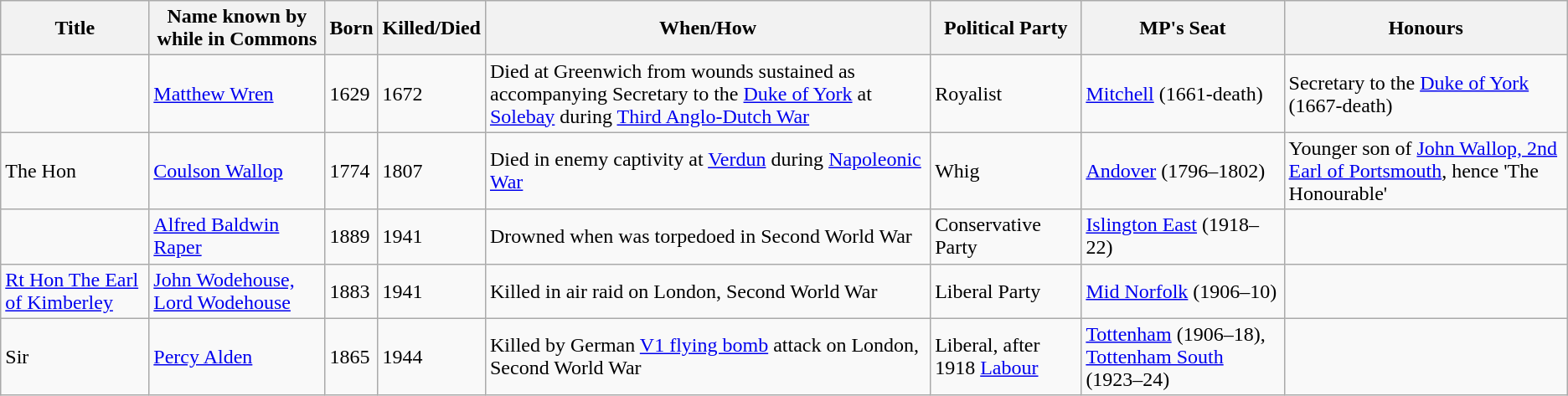<table class="wikitable sortable">
<tr>
<th>Title</th>
<th>Name known by while in Commons</th>
<th>Born</th>
<th>Killed/Died</th>
<th>When/How</th>
<th>Political Party</th>
<th>MP's Seat</th>
<th>Honours</th>
</tr>
<tr>
<td></td>
<td><a href='#'>Matthew Wren</a></td>
<td>1629</td>
<td>1672</td>
<td>Died at Greenwich from wounds sustained as accompanying Secretary to the <a href='#'>Duke of York</a> at <a href='#'>Solebay</a> during <a href='#'>Third Anglo-Dutch War</a></td>
<td>Royalist</td>
<td><a href='#'>Mitchell</a> (1661-death)</td>
<td>Secretary to the <a href='#'>Duke of York</a> (1667-death)</td>
</tr>
<tr>
<td>The Hon</td>
<td><a href='#'>Coulson Wallop</a></td>
<td>1774</td>
<td>1807</td>
<td>Died in enemy captivity at <a href='#'>Verdun</a> during <a href='#'>Napoleonic War</a></td>
<td>Whig</td>
<td><a href='#'>Andover</a> (1796–1802)</td>
<td>Younger son of <a href='#'>John Wallop, 2nd Earl of Portsmouth</a>, hence 'The Honourable'</td>
</tr>
<tr>
<td></td>
<td><a href='#'>Alfred Baldwin Raper</a></td>
<td>1889</td>
<td>1941</td>
<td>Drowned when  was torpedoed in Second World War</td>
<td>Conservative Party</td>
<td><a href='#'>Islington East</a> (1918–22)</td>
<td></td>
</tr>
<tr>
<td><a href='#'>Rt Hon The Earl of Kimberley</a></td>
<td><a href='#'>John Wodehouse, Lord Wodehouse</a></td>
<td>1883</td>
<td>1941</td>
<td>Killed in air raid on London, Second World War</td>
<td>Liberal Party</td>
<td><a href='#'>Mid Norfolk</a> (1906–10)</td>
<td></td>
</tr>
<tr>
<td>Sir</td>
<td><a href='#'>Percy Alden</a></td>
<td>1865</td>
<td>1944</td>
<td>Killed by German <a href='#'>V1 flying bomb</a> attack on London, Second World War</td>
<td>Liberal, after 1918 <a href='#'>Labour</a></td>
<td><a href='#'>Tottenham</a> (1906–18), <a href='#'>Tottenham South</a> (1923–24)</td>
<td></td>
</tr>
</table>
